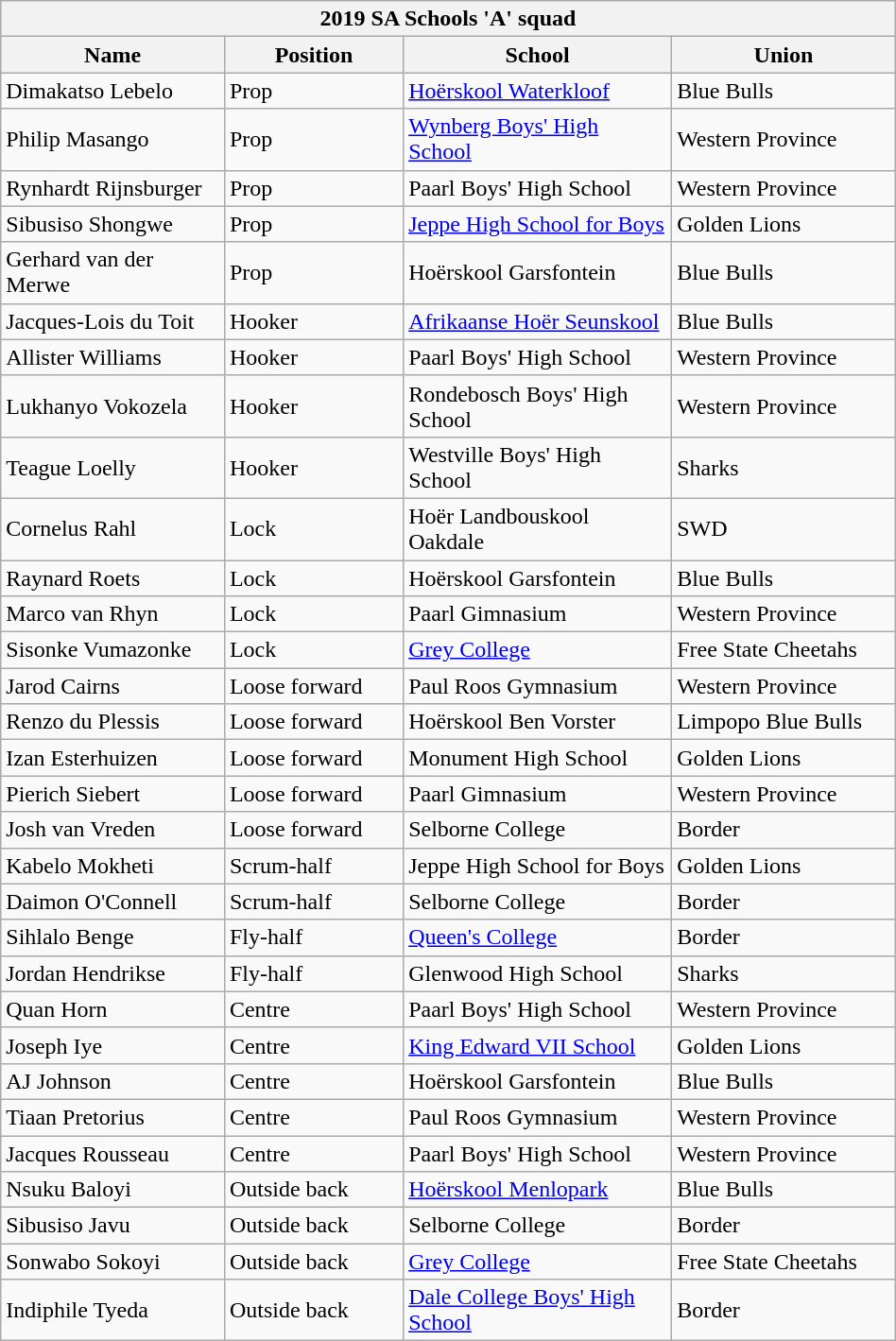<table class="wikitable" style="text-align:left; width:50%">
<tr>
<th colspan="100%">2019 SA Schools 'A' squad</th>
</tr>
<tr>
<th style="width:25%;">Name</th>
<th style="width:20%;">Position</th>
<th style="width:30%;">School</th>
<th style="width:25%;">Union</th>
</tr>
<tr>
<td>Dimakatso Lebelo </td>
<td>Prop</td>
<td><a href='#'>Hoërskool Waterkloof</a></td>
<td>Blue Bulls</td>
</tr>
<tr>
<td>Philip Masango</td>
<td>Prop</td>
<td><a href='#'>Wynberg Boys' High School</a></td>
<td>Western Province</td>
</tr>
<tr>
<td>Rynhardt Rijnsburger</td>
<td>Prop</td>
<td>Paarl Boys' High School</td>
<td>Western Province</td>
</tr>
<tr>
<td>Sibusiso Shongwe </td>
<td>Prop</td>
<td><a href='#'>Jeppe High School for Boys</a></td>
<td>Golden Lions</td>
</tr>
<tr>
<td>Gerhard van der Merwe </td>
<td>Prop</td>
<td>Hoërskool Garsfontein</td>
<td>Blue Bulls</td>
</tr>
<tr>
<td>Jacques-Lois du Toit </td>
<td>Hooker</td>
<td><a href='#'>Afrikaanse Hoër Seunskool</a></td>
<td>Blue Bulls</td>
</tr>
<tr>
<td>Allister Williams </td>
<td>Hooker</td>
<td>Paarl Boys' High School</td>
<td>Western Province</td>
</tr>
<tr>
<td>Lukhanyo Vokozela </td>
<td>Hooker</td>
<td>Rondebosch Boys' High School</td>
<td>Western Province</td>
</tr>
<tr>
<td>Teague Loelly</td>
<td>Hooker</td>
<td>Westville Boys' High School</td>
<td>Sharks</td>
</tr>
<tr>
<td>Cornelus Rahl</td>
<td>Lock</td>
<td>Hoër Landbouskool Oakdale</td>
<td>SWD</td>
</tr>
<tr>
<td>Raynard Roets</td>
<td>Lock</td>
<td>Hoërskool Garsfontein</td>
<td>Blue Bulls</td>
</tr>
<tr>
<td>Marco van Rhyn</td>
<td>Lock</td>
<td>Paarl Gimnasium</td>
<td>Western Province</td>
</tr>
<tr>
<td>Sisonke Vumazonke</td>
<td>Lock</td>
<td><a href='#'>Grey College</a></td>
<td>Free State Cheetahs</td>
</tr>
<tr>
<td>Jarod Cairns</td>
<td>Loose forward</td>
<td>Paul Roos Gymnasium</td>
<td>Western Province</td>
</tr>
<tr>
<td>Renzo du Plessis</td>
<td>Loose forward</td>
<td>Hoërskool Ben Vorster</td>
<td>Limpopo Blue Bulls</td>
</tr>
<tr>
<td>Izan Esterhuizen</td>
<td>Loose forward</td>
<td>Monument High School</td>
<td>Golden Lions</td>
</tr>
<tr>
<td>Pierich Siebert</td>
<td>Loose forward</td>
<td>Paarl Gimnasium</td>
<td>Western Province</td>
</tr>
<tr>
<td>Josh van Vreden</td>
<td>Loose forward</td>
<td>Selborne College</td>
<td>Border</td>
</tr>
<tr>
<td>Kabelo Mokheti</td>
<td>Scrum-half</td>
<td>Jeppe High School for Boys</td>
<td>Golden Lions</td>
</tr>
<tr>
<td>Daimon O'Connell</td>
<td>Scrum-half</td>
<td>Selborne College</td>
<td>Border</td>
</tr>
<tr>
<td>Sihlalo Benge</td>
<td>Fly-half</td>
<td><a href='#'>Queen's College</a></td>
<td>Border</td>
</tr>
<tr>
<td>Jordan Hendrikse </td>
<td>Fly-half</td>
<td>Glenwood High School</td>
<td>Sharks</td>
</tr>
<tr>
<td>Quan Horn </td>
<td>Centre</td>
<td>Paarl Boys' High School</td>
<td>Western Province</td>
</tr>
<tr>
<td>Joseph Iye</td>
<td>Centre</td>
<td><a href='#'>King Edward VII School</a></td>
<td>Golden Lions</td>
</tr>
<tr>
<td>AJ Johnson </td>
<td>Centre</td>
<td>Hoërskool Garsfontein</td>
<td>Blue Bulls</td>
</tr>
<tr>
<td>Tiaan Pretorius </td>
<td>Centre</td>
<td>Paul Roos Gymnasium</td>
<td>Western Province</td>
</tr>
<tr>
<td>Jacques Rousseau</td>
<td>Centre</td>
<td>Paarl Boys' High School</td>
<td>Western Province</td>
</tr>
<tr>
<td>Nsuku Baloyi</td>
<td>Outside back</td>
<td><a href='#'>Hoërskool Menlopark</a></td>
<td>Blue Bulls</td>
</tr>
<tr>
<td>Sibusiso Javu</td>
<td>Outside back</td>
<td>Selborne College</td>
<td>Border</td>
</tr>
<tr>
<td>Sonwabo Sokoyi</td>
<td>Outside back</td>
<td><a href='#'>Grey College</a></td>
<td>Free State Cheetahs</td>
</tr>
<tr>
<td>Indiphile Tyeda</td>
<td>Outside back</td>
<td><a href='#'>Dale College Boys' High School</a></td>
<td>Border</td>
</tr>
</table>
